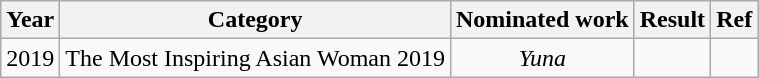<table class="wikitable">
<tr>
<th>Year</th>
<th>Category</th>
<th>Nominated work</th>
<th>Result</th>
<th>Ref</th>
</tr>
<tr>
<td>2019</td>
<td>The Most Inspiring Asian Woman 2019</td>
<td style="text-align: center;"><em>Yuna</em></td>
<td></td>
<td style="text-align: center;"></td>
</tr>
</table>
